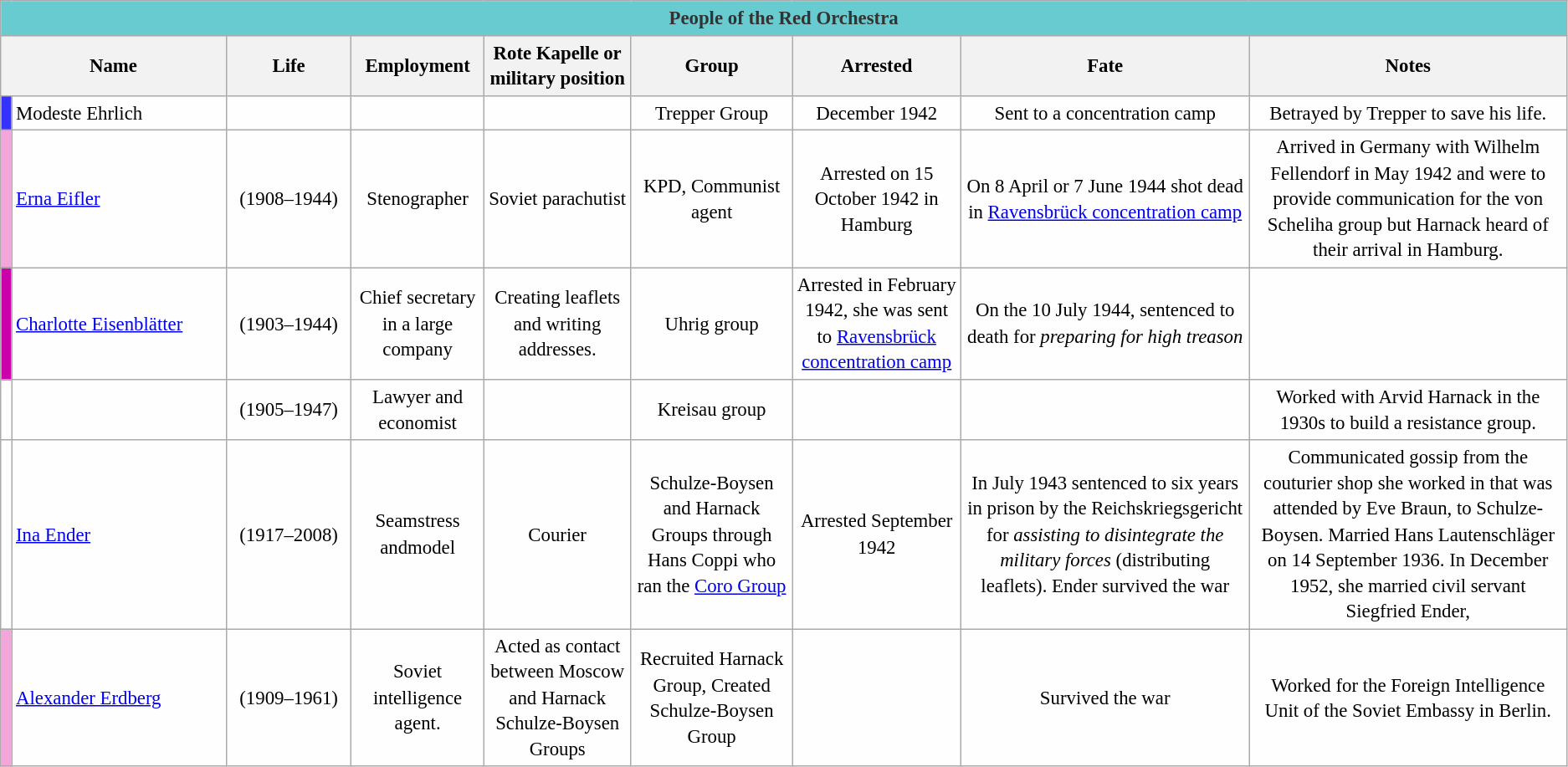<table class="wikitable sortable" style="table-layout:fixed;background-color:#FEFEFE;font-size:95%;padding:0.30em;line-height:1.35em;">
<tr>
<th colspan="9" style="text-align: center; background-color:#68cbd0; color:#333333;">People of the Red Orchestra</th>
</tr>
<tr>
<th scope="col"  colspan="2" width=14.4%>Name</th>
<th scope="col"  width=8%>Life</th>
<th scope="col">Employment</th>
<th scope="col">Rote Kapelle or military position</th>
<th scope="col">Group</th>
<th scope="col">Arrested</th>
<th scope="col">Fate</th>
<th scope="col">Notes</th>
</tr>
<tr>
<th style="background-color:#3531ff"></th>
<td>Modeste Ehrlich</td>
<td style="text-align: center;"></td>
<td style="text-align: center;"></td>
<td style="text-align: center;"></td>
<td style="text-align: center;">Trepper Group</td>
<td style="text-align: center;">December 1942</td>
<td style="text-align: center;">Sent to a concentration camp</td>
<td style="text-align: center;">Betrayed by Trepper to save his life.</td>
</tr>
<tr>
<td style="background-color:#f2a6d9"></td>
<td><a href='#'>Erna Eifler</a></td>
<td style="text-align: center;">(1908–1944)</td>
<td style="text-align: center;">Stenographer</td>
<td style="text-align: center;">Soviet parachutist</td>
<td style="text-align: center;">KPD, Communist agent</td>
<td style="text-align: center;">Arrested on 15 October 1942 in Hamburg</td>
<td style="text-align: center;">On 8 April or 7 June 1944 shot dead in <a href='#'>Ravensbrück concentration camp</a></td>
<td style="text-align: center;">Arrived in Germany with Wilhelm Fellendorf in May 1942 and were to provide communication for the von Scheliha group but Harnack heard of their arrival in Hamburg.</td>
</tr>
<tr>
<th style="background-color:#cb01a9"></th>
<td><a href='#'>Charlotte Eisenblätter</a></td>
<td style="text-align: center;">(1903–1944)</td>
<td style="text-align: center;">Chief secretary in a large company</td>
<td style="text-align: center;">Creating leaflets and writing addresses.</td>
<td style="text-align: center;">Uhrig group</td>
<td style="text-align: center;">Arrested in February 1942, she was sent to <a href='#'>Ravensbrück concentration camp</a></td>
<td style="text-align: center;">On the 10 July 1944, sentenced to death for <em>preparing for high treason</em></td>
<td style="text-align: center;"></td>
</tr>
<tr>
<td rowspan="1"></td>
<td></td>
<td style="text-align: center;">(1905–1947)</td>
<td style="text-align: center;">Lawyer and economist</td>
<td style="text-align: center;"></td>
<td style="text-align: center;">Kreisau group</td>
<td style="text-align: center;"></td>
<td style="text-align: center;"></td>
<td style="text-align: center;">Worked with Arvid Harnack in the 1930s to build a resistance group.</td>
</tr>
<tr>
<td rowspan="1"></td>
<td><a href='#'>Ina Ender</a></td>
<td style="text-align: center;">(1917–2008)</td>
<td style="text-align: center;">Seamstress andmodel</td>
<td style="text-align: center;">Courier</td>
<td style="text-align: center;">Schulze-Boysen and Harnack Groups through Hans Coppi who ran the <a href='#'>Coro Group</a></td>
<td style="text-align: center;">Arrested September 1942</td>
<td style="text-align: center;">In July 1943 sentenced to six years in prison by the Reichskriegsgericht for <em>assisting to disintegrate the military forces</em> (distributing leaflets). Ender survived the war</td>
<td style="text-align: center;">Communicated gossip from the couturier shop she worked in that was attended by Eve Braun,  to Schulze-Boysen. Married Hans Lautenschläger on 14 September 1936. In December 1952, she married civil servant Siegfried Ender,</td>
</tr>
<tr>
<td style="background-color:#f2a6d9"></td>
<td><a href='#'>Alexander Erdberg</a></td>
<td style="text-align: center;">(1909–1961)</td>
<td style="text-align: center;">Soviet intelligence agent.</td>
<td style="text-align: center;">Acted as contact between Moscow and Harnack Schulze-Boysen Groups</td>
<td style="text-align: center;">Recruited Harnack Group, Created Schulze-Boysen Group</td>
<td style="text-align: center;"></td>
<td style="text-align: center;">Survived the war</td>
<td style="text-align: center;">Worked for the Foreign Intelligence Unit of the Soviet Embassy in Berlin.</td>
</tr>
</table>
